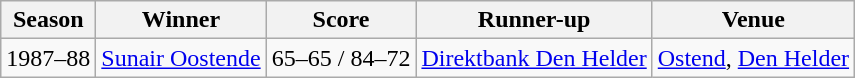<table class="wikitable">
<tr bgcolor=>
<th>Season</th>
<th>Winner</th>
<th>Score</th>
<th>Runner-up</th>
<th>Venue</th>
</tr>
<tr>
<td>1987–88</td>
<td> <a href='#'>Sunair Oostende</a></td>
<td>65–65 / 84–72</td>
<td> <a href='#'>Direktbank Den Helder</a></td>
<td><a href='#'>Ostend</a>, <a href='#'>Den Helder</a></td>
</tr>
</table>
